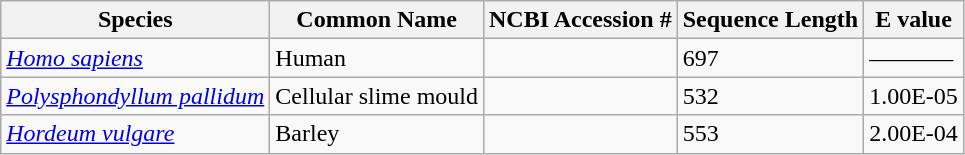<table class="wikitable">
<tr>
<th>Species</th>
<th>Common Name</th>
<th>NCBI Accession #</th>
<th>Sequence Length</th>
<th>E value</th>
</tr>
<tr>
<td><em><a href='#'>Homo sapiens</a></em></td>
<td>Human</td>
<td></td>
<td>697</td>
<td>–––––––</td>
</tr>
<tr>
<td><a href='#'><em>Polysphondyllum pallidum</em></a></td>
<td>Cellular slime mould</td>
<td></td>
<td>532</td>
<td>1.00E-05</td>
</tr>
<tr>
<td><a href='#'><em>Hordeum vulgare</em></a></td>
<td>Barley</td>
<td></td>
<td>553</td>
<td>2.00E-04</td>
</tr>
</table>
